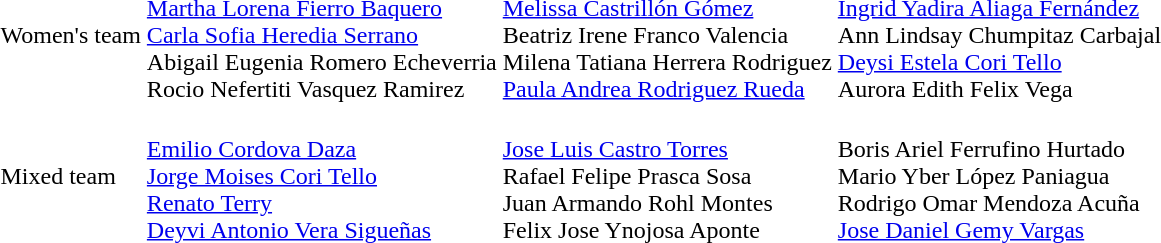<table>
<tr>
<td>Women's team</td>
<td><br><a href='#'>Martha Lorena Fierro Baquero</a><br><a href='#'>Carla Sofia Heredia Serrano</a><br>Abigail Eugenia Romero Echeverria<br>Rocio Nefertiti Vasquez Ramirez</td>
<td><br><a href='#'>Melissa Castrillón Gómez</a><br>Beatriz Irene Franco Valencia<br>Milena Tatiana Herrera Rodriguez<br><a href='#'>Paula Andrea Rodriguez Rueda</a></td>
<td><br><a href='#'>Ingrid Yadira Aliaga Fernández</a><br>Ann Lindsay Chumpitaz Carbajal<br><a href='#'>Deysi Estela Cori Tello</a><br>Aurora Edith Felix Vega</td>
</tr>
<tr>
<td>Mixed team</td>
<td><br><a href='#'>Emilio Cordova Daza</a><br><a href='#'>Jorge Moises Cori Tello</a><br><a href='#'>Renato Terry</a><br><a href='#'>Deyvi Antonio Vera Sigueñas</a></td>
<td><br><a href='#'>Jose Luis Castro Torres</a><br>Rafael Felipe Prasca Sosa<br>Juan Armando Rohl Montes<br>Felix Jose Ynojosa Aponte</td>
<td><br>Boris Ariel Ferrufino Hurtado<br>Mario Yber López Paniagua<br>Rodrigo Omar Mendoza Acuña<br><a href='#'>Jose Daniel Gemy Vargas</a></td>
</tr>
</table>
